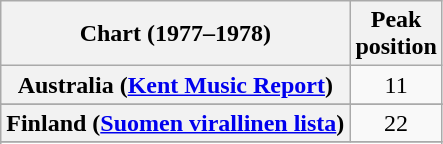<table class="wikitable sortable plainrowheaders" style="text-align:center">
<tr>
<th scope="col">Chart (1977–1978)</th>
<th scope="col">Peak<br>position</th>
</tr>
<tr>
<th scope="row">Australia (<a href='#'>Kent Music Report</a>)</th>
<td>11</td>
</tr>
<tr>
</tr>
<tr>
</tr>
<tr>
</tr>
<tr>
<th scope="row">Finland (<a href='#'>Suomen virallinen lista</a>)</th>
<td>22</td>
</tr>
<tr>
</tr>
<tr>
</tr>
<tr>
</tr>
<tr>
</tr>
<tr>
</tr>
</table>
